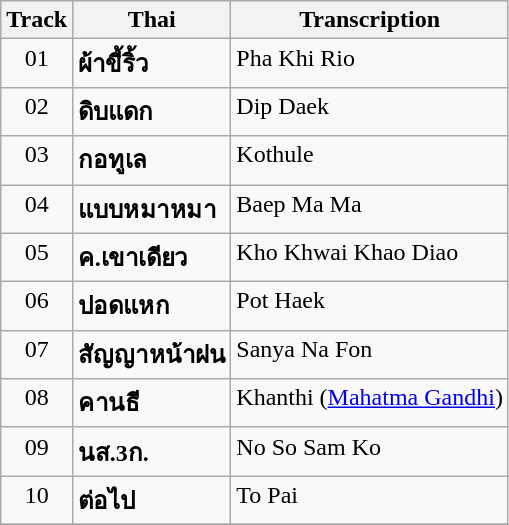<table class="wikitable">
<tr>
<th align="center" valign="top" width="40">Track</th>
<th align="left" valign="top">Thai</th>
<th align="left" valign="top">Transcription</th>
</tr>
<tr>
<td align="center" valign="top">01</td>
<td align="left" valign="top"><strong>ผ้าขี้ริ้ว</strong></td>
<td align="left" valign="top">Pha Khi Rio</td>
</tr>
<tr>
<td align="center" valign="top">02</td>
<td align="left" valign="top"><strong>ดิบแดก</strong></td>
<td align="left" valign="top">Dip Daek</td>
</tr>
<tr>
<td align="center" valign="top">03</td>
<td align="left" valign="top"><strong>กอทูเล</strong></td>
<td align="left" valign="top">Kothule</td>
</tr>
<tr>
<td align="center" valign="top">04</td>
<td align="left" valign="top"><strong>แบบหมาหมา</strong></td>
<td align="left" valign="top">Baep Ma Ma</td>
</tr>
<tr>
<td align="center" valign="top">05</td>
<td align="left" valign="top"><strong>ค.เขาเดียว</strong></td>
<td align="left" valign="top">Kho Khwai Khao Diao</td>
</tr>
<tr>
<td align="center" valign="top">06</td>
<td align="left" valign="top"><strong>ปอดแหก</strong></td>
<td align="left" valign="top">Pot Haek</td>
</tr>
<tr>
<td align="center" valign="top">07</td>
<td align="left" valign="top"><strong>สัญญาหน้าฝน</strong></td>
<td align="left" valign="top">Sanya Na Fon</td>
</tr>
<tr>
<td align="center" valign="top">08</td>
<td align="left" valign="top"><strong>คานธี</strong></td>
<td align="left" valign="top">Khanthi (<a href='#'>Mahatma Gandhi</a>)</td>
</tr>
<tr>
<td align="center" valign="top">09</td>
<td align="left" valign="top"><strong>นส.3ก.</strong></td>
<td align="left" valign="top">No So Sam Ko</td>
</tr>
<tr>
<td align="center" valign="top">10</td>
<td align="left" valign="top"><strong>ต่อไป</strong></td>
<td align="left" valign="top">To Pai</td>
</tr>
<tr>
</tr>
</table>
